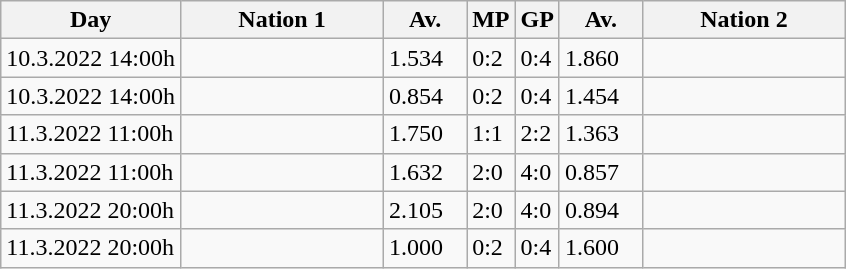<table class="wikitable" style="text-align:left">
<tr>
<th>Day</th>
<th style="width:8em">Nation 1</th>
<th style="width:3em">Av.</th>
<th style="width:1em">MP</th>
<th style="width:1em">GP</th>
<th style="width:3em">Av.</th>
<th style="width:8em">Nation 2</th>
</tr>
<tr>
<td>10.3.2022 14:00h</td>
<td style="text-align:left"></td>
<td>1.534</td>
<td>0:2</td>
<td>0:4</td>
<td>1.860</td>
<td></td>
</tr>
<tr>
<td>10.3.2022 14:00h</td>
<td style="text-align:left"></td>
<td>0.854</td>
<td>0:2</td>
<td>0:4</td>
<td>1.454</td>
<td></td>
</tr>
<tr>
<td>11.3.2022 11:00h</td>
<td style="text-align:left"></td>
<td>1.750</td>
<td>1:1</td>
<td>2:2</td>
<td>1.363</td>
<td></td>
</tr>
<tr>
<td>11.3.2022 11:00h</td>
<td style="text-align:left"></td>
<td>1.632</td>
<td>2:0</td>
<td>4:0</td>
<td>0.857</td>
<td></td>
</tr>
<tr>
<td>11.3.2022 20:00h</td>
<td style="text-align:left"></td>
<td>2.105</td>
<td>2:0</td>
<td>4:0</td>
<td>0.894</td>
<td></td>
</tr>
<tr>
<td>11.3.2022 20:00h</td>
<td style="text-align:left"></td>
<td>1.000</td>
<td>0:2</td>
<td>0:4</td>
<td>1.600</td>
<td></td>
</tr>
</table>
